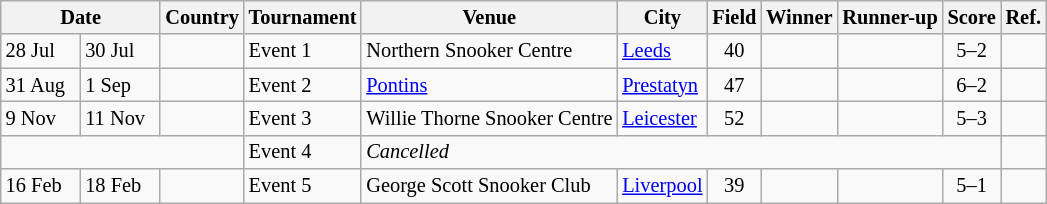<table class="wikitable" style="font-size: 85%">
<tr>
<th colspan="2" style="width:100px; text-align:center;">Date</th>
<th>Country</th>
<th>Tournament</th>
<th>Venue</th>
<th>City</th>
<th>Field</th>
<th>Winner</th>
<th>Runner-up</th>
<th>Score</th>
<th>Ref.</th>
</tr>
<tr>
<td>28 Jul</td>
<td>30 Jul</td>
<td></td>
<td>Event 1</td>
<td>Northern Snooker Centre</td>
<td><a href='#'>Leeds</a></td>
<td align=center>40</td>
<td></td>
<td></td>
<td align=center>5–2</td>
<td align=center></td>
</tr>
<tr>
<td>31 Aug</td>
<td>1 Sep</td>
<td></td>
<td>Event 2</td>
<td><a href='#'>Pontins</a></td>
<td><a href='#'>Prestatyn</a></td>
<td align=center>47</td>
<td></td>
<td></td>
<td align=center>6–2</td>
<td align=center></td>
</tr>
<tr>
<td>9 Nov</td>
<td>11 Nov</td>
<td></td>
<td>Event 3</td>
<td>Willie Thorne Snooker Centre</td>
<td><a href='#'>Leicester</a></td>
<td align=center>52</td>
<td></td>
<td></td>
<td align=center>5–3</td>
<td align=center></td>
</tr>
<tr>
<td colspan=3 style="text-align"></td>
<td>Event 4</td>
<td colspan=6 style="text-align:left"><em>Cancelled</em></td>
<td align=center></td>
</tr>
<tr>
<td>16 Feb</td>
<td>18 Feb</td>
<td></td>
<td>Event 5</td>
<td>George Scott Snooker Club</td>
<td><a href='#'>Liverpool</a></td>
<td align=center>39</td>
<td></td>
<td></td>
<td align=center>5–1</td>
<td align=center></td>
</tr>
</table>
